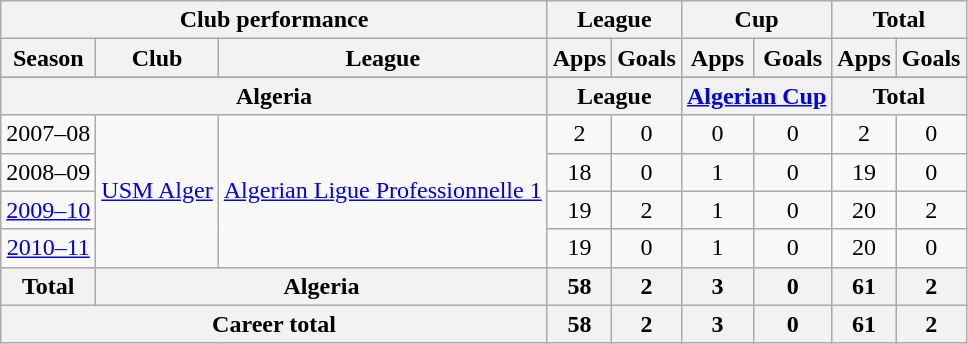<table class="wikitable" style="text-align:center">
<tr>
<th colspan=3>Club performance</th>
<th colspan=2>League</th>
<th colspan=2>Cup</th>
<th colspan=2>Total</th>
</tr>
<tr>
<th>Season</th>
<th>Club</th>
<th>League</th>
<th>Apps</th>
<th>Goals</th>
<th>Apps</th>
<th>Goals</th>
<th>Apps</th>
<th>Goals</th>
</tr>
<tr>
</tr>
<tr>
<th colspan=3>Algeria</th>
<th colspan=2>League</th>
<th colspan=2><a href='#'>Algerian Cup</a></th>
<th colspan=2>Total</th>
</tr>
<tr>
<td>2007–08</td>
<td rowspan="4"><a href='#'>USM Alger</a></td>
<td rowspan="4"><a href='#'>Algerian Ligue Professionnelle 1</a></td>
<td>2</td>
<td>0</td>
<td>0</td>
<td>0</td>
<td>2</td>
<td>0</td>
</tr>
<tr>
<td>2008–09</td>
<td>18</td>
<td>0</td>
<td>1</td>
<td>0</td>
<td>19</td>
<td>0</td>
</tr>
<tr>
<td><a href='#'>2009–10</a></td>
<td>19</td>
<td>2</td>
<td>1</td>
<td>0</td>
<td>20</td>
<td>2</td>
</tr>
<tr>
<td><a href='#'>2010–11</a></td>
<td>19</td>
<td>0</td>
<td>1</td>
<td>0</td>
<td>20</td>
<td>0</td>
</tr>
<tr>
<th rowspan=1>Total</th>
<th colspan=2>Algeria</th>
<th>58</th>
<th>2</th>
<th>3</th>
<th>0</th>
<th>61</th>
<th>2</th>
</tr>
<tr>
<th colspan=3>Career total</th>
<th>58</th>
<th>2</th>
<th>3</th>
<th>0</th>
<th>61</th>
<th>2</th>
</tr>
</table>
